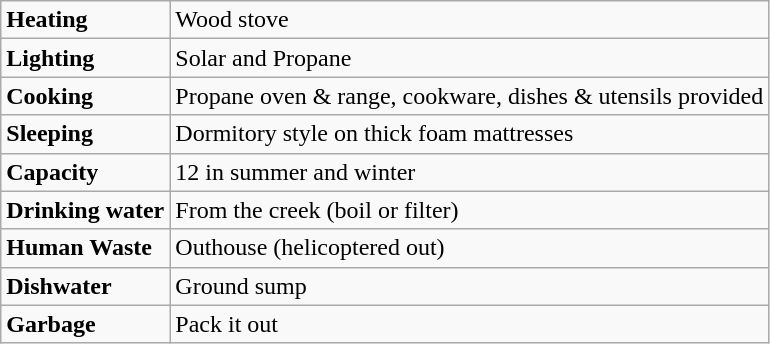<table class = "wikitable">
<tr>
<td><strong>Heating</strong></td>
<td>Wood stove</td>
</tr>
<tr>
<td><strong>Lighting</strong></td>
<td>Solar and Propane</td>
</tr>
<tr>
<td><strong>Cooking</strong></td>
<td>Propane oven & range, cookware, dishes & utensils provided</td>
</tr>
<tr>
<td><strong>Sleeping</strong></td>
<td>Dormitory style on thick foam mattresses</td>
</tr>
<tr>
<td><strong>Capacity</strong></td>
<td>12 in summer and winter</td>
</tr>
<tr>
<td><strong>Drinking water</strong></td>
<td>From the creek (boil or filter)</td>
</tr>
<tr>
<td><strong>Human Waste</strong></td>
<td>Outhouse (helicoptered out)</td>
</tr>
<tr>
<td><strong>Dishwater</strong></td>
<td>Ground sump</td>
</tr>
<tr>
<td><strong>Garbage</strong></td>
<td>Pack it out</td>
</tr>
</table>
